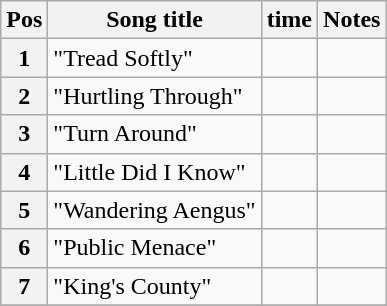<table class="wikitable plainrowheaders sortable">
<tr>
<th scope="col">Pos</th>
<th scope="col">Song title</th>
<th scope="col">time</th>
<th scope="col" class="unsortable">Notes</th>
</tr>
<tr>
<th scope="row">1</th>
<td>"Tread Softly"</td>
<td></td>
<td></td>
</tr>
<tr>
<th scope="row">2</th>
<td>"Hurtling Through"</td>
<td></td>
<td></td>
</tr>
<tr>
<th scope="row">3</th>
<td>"Turn Around"</td>
<td></td>
<td></td>
</tr>
<tr>
<th scope="row">4</th>
<td>"Little Did I Know"</td>
<td></td>
<td></td>
</tr>
<tr>
<th scope="row">5</th>
<td>"Wandering Aengus"</td>
<td></td>
<td></td>
</tr>
<tr>
<th scope="row">6</th>
<td>"Public Menace"</td>
<td></td>
<td></td>
</tr>
<tr>
<th scope="row">7</th>
<td>"King's County"</td>
<td></td>
<td></td>
</tr>
<tr>
</tr>
</table>
